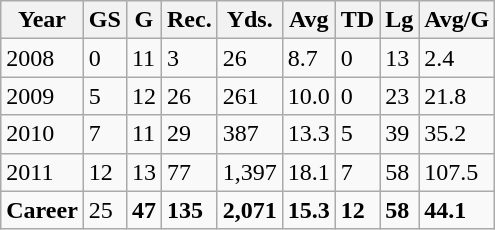<table class="wikitable">
<tr>
<th>Year</th>
<th>GS</th>
<th>G</th>
<th>Rec.</th>
<th>Yds.</th>
<th>Avg</th>
<th>TD</th>
<th>Lg</th>
<th>Avg/G</th>
</tr>
<tr>
<td>2008</td>
<td>0</td>
<td>11</td>
<td>3</td>
<td>26</td>
<td>8.7</td>
<td>0</td>
<td>13</td>
<td>2.4</td>
</tr>
<tr>
<td>2009</td>
<td>5</td>
<td>12</td>
<td>26</td>
<td>261</td>
<td>10.0</td>
<td>0</td>
<td>23</td>
<td>21.8</td>
</tr>
<tr>
<td>2010</td>
<td>7</td>
<td>11</td>
<td>29</td>
<td>387</td>
<td>13.3</td>
<td>5</td>
<td>39</td>
<td>35.2</td>
</tr>
<tr>
<td>2011</td>
<td>12</td>
<td>13</td>
<td>77</td>
<td>1,397</td>
<td>18.1</td>
<td>7</td>
<td>58</td>
<td>107.5</td>
</tr>
<tr>
<td><strong>Career</strong></td>
<td>25</td>
<td><strong>47</strong></td>
<td><strong>135</strong></td>
<td><strong>2,071</strong></td>
<td><strong>15.3</strong></td>
<td><strong>12</strong></td>
<td><strong>58</strong></td>
<td><strong>44.1</strong></td>
</tr>
</table>
